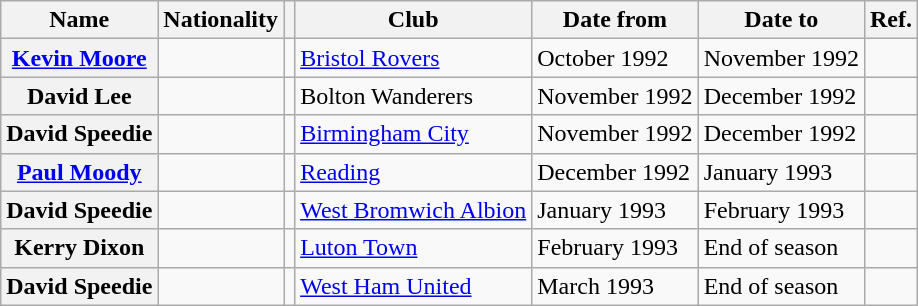<table class="wikitable plainrowheaders">
<tr>
<th scope="col">Name</th>
<th scope="col">Nationality</th>
<th scope="col"></th>
<th scope="col">Club</th>
<th scope="col">Date from</th>
<th scope="col">Date to</th>
<th scope="col">Ref.</th>
</tr>
<tr>
<th scope="row"><a href='#'>Kevin Moore</a></th>
<td></td>
<td align="center"></td>
<td> <a href='#'>Bristol Rovers</a></td>
<td>October 1992</td>
<td>November 1992</td>
<td align="center"></td>
</tr>
<tr>
<th scope="row">David Lee</th>
<td></td>
<td align="center"></td>
<td> Bolton Wanderers</td>
<td>November 1992</td>
<td>December 1992</td>
<td align="center"></td>
</tr>
<tr>
<th scope="row">David Speedie</th>
<td></td>
<td align="center"></td>
<td> <a href='#'>Birmingham City</a></td>
<td>November 1992</td>
<td>December 1992</td>
<td align="center"></td>
</tr>
<tr>
<th scope="row"><a href='#'>Paul Moody</a></th>
<td></td>
<td align="center"></td>
<td> <a href='#'>Reading</a></td>
<td>December 1992</td>
<td>January 1993</td>
<td align="center"></td>
</tr>
<tr>
<th scope="row">David Speedie</th>
<td></td>
<td align="center"></td>
<td> <a href='#'>West Bromwich Albion</a></td>
<td>January 1993</td>
<td>February 1993</td>
<td align="center"></td>
</tr>
<tr>
<th scope="row">Kerry Dixon</th>
<td></td>
<td align="center"></td>
<td> <a href='#'>Luton Town</a></td>
<td>February 1993</td>
<td>End of season</td>
<td align="center"></td>
</tr>
<tr>
<th scope="row">David Speedie</th>
<td></td>
<td align="center"></td>
<td> <a href='#'>West Ham United</a></td>
<td>March 1993</td>
<td>End of season</td>
<td align="center"></td>
</tr>
</table>
